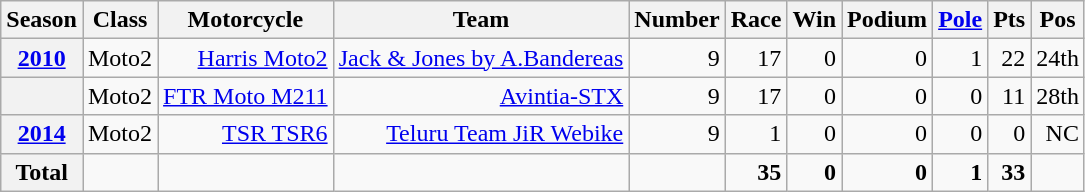<table class="wikitable">
<tr>
<th>Season</th>
<th>Class</th>
<th>Motorcycle</th>
<th>Team</th>
<th>Number</th>
<th>Race</th>
<th>Win</th>
<th>Podium</th>
<th><a href='#'>Pole</a></th>
<th>Pts</th>
<th>Pos</th>
</tr>
<tr align="right">
<th><a href='#'>2010</a></th>
<td>Moto2</td>
<td><a href='#'>Harris Moto2</a></td>
<td><a href='#'>Jack & Jones by A.Bandereas</a></td>
<td>9</td>
<td>17</td>
<td>0</td>
<td>0</td>
<td>1</td>
<td>22</td>
<td>24th</td>
</tr>
<tr align="right">
<th></th>
<td>Moto2</td>
<td><a href='#'>FTR Moto M211</a></td>
<td><a href='#'>Avintia-STX</a></td>
<td>9</td>
<td>17</td>
<td>0</td>
<td>0</td>
<td>0</td>
<td>11</td>
<td>28th</td>
</tr>
<tr align="right">
<th><a href='#'>2014</a></th>
<td>Moto2</td>
<td><a href='#'>TSR TSR6</a></td>
<td><a href='#'>Teluru Team JiR Webike</a></td>
<td>9</td>
<td>1</td>
<td>0</td>
<td>0</td>
<td>0</td>
<td>0</td>
<td>NC</td>
</tr>
<tr align="right">
<th>Total</th>
<td></td>
<td></td>
<td></td>
<td></td>
<td><strong>35</strong></td>
<td><strong>0</strong></td>
<td><strong>0</strong></td>
<td><strong>1</strong></td>
<td><strong>33</strong></td>
<td></td>
</tr>
</table>
